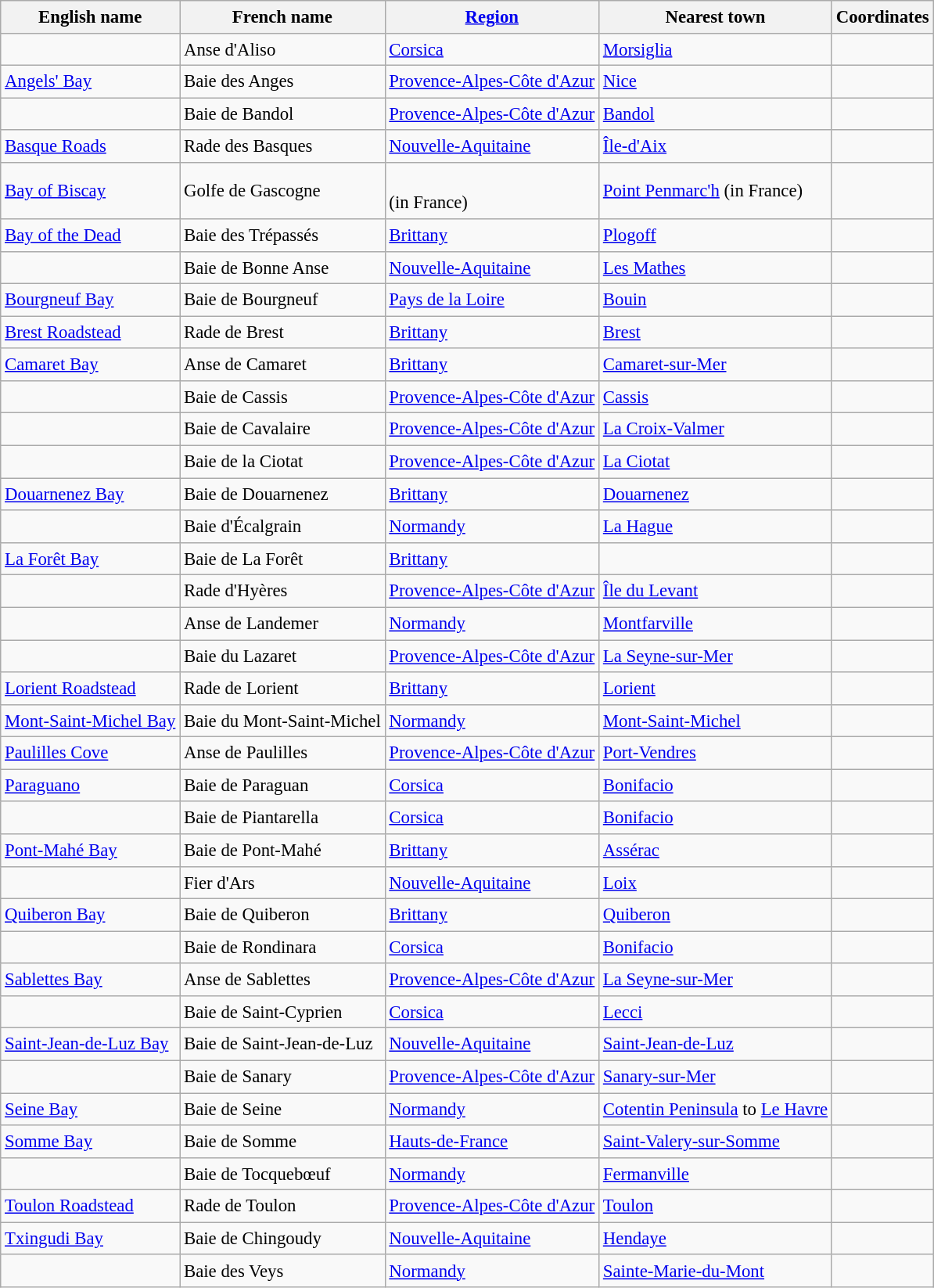<table class="wikitable sortable" style="font-size:95%;padding:0.30em;line-height:1.35em;">
<tr>
<th>English name</th>
<th>French name</th>
<th><a href='#'>Region</a></th>
<th>Nearest town</th>
<th>Coordinates</th>
</tr>
<tr>
<td></td>
<td>Anse d'Aliso</td>
<td><a href='#'>Corsica</a></td>
<td><a href='#'>Morsiglia</a></td>
<td></td>
</tr>
<tr>
<td><a href='#'>Angels' Bay</a></td>
<td>Baie des Anges</td>
<td><a href='#'>Provence-Alpes-Côte d'Azur</a></td>
<td><a href='#'>Nice</a></td>
<td></td>
</tr>
<tr>
<td></td>
<td>Baie de Bandol</td>
<td><a href='#'>Provence-Alpes-Côte d'Azur</a></td>
<td><a href='#'>Bandol</a></td>
<td></td>
</tr>
<tr>
<td><a href='#'>Basque Roads</a></td>
<td>Rade des Basques</td>
<td><a href='#'>Nouvelle-Aquitaine</a></td>
<td><a href='#'>Île-d'Aix</a></td>
<td></td>
</tr>
<tr>
<td><a href='#'>Bay of Biscay</a></td>
<td>Golfe de Gascogne</td>
<td><br>(in France)</td>
<td><a href='#'>Point Penmarc'h</a> (in France)</td>
<td></td>
</tr>
<tr>
<td><a href='#'>Bay of the Dead</a></td>
<td>Baie des Trépassés</td>
<td><a href='#'>Brittany</a></td>
<td><a href='#'>Plogoff</a></td>
<td></td>
</tr>
<tr>
<td></td>
<td>Baie de Bonne Anse</td>
<td><a href='#'>Nouvelle-Aquitaine</a></td>
<td><a href='#'>Les Mathes</a></td>
<td></td>
</tr>
<tr>
<td><a href='#'>Bourgneuf Bay</a></td>
<td>Baie de Bourgneuf</td>
<td><a href='#'>Pays de la Loire</a></td>
<td><a href='#'>Bouin</a></td>
<td></td>
</tr>
<tr>
<td><a href='#'>Brest Roadstead</a></td>
<td>Rade de Brest</td>
<td><a href='#'>Brittany</a></td>
<td><a href='#'>Brest</a></td>
<td></td>
</tr>
<tr>
<td><a href='#'>Camaret Bay</a></td>
<td>Anse de Camaret</td>
<td><a href='#'>Brittany</a></td>
<td><a href='#'>Camaret-sur-Mer</a></td>
<td></td>
</tr>
<tr>
<td></td>
<td>Baie de Cassis</td>
<td><a href='#'>Provence-Alpes-Côte d'Azur</a></td>
<td><a href='#'>Cassis</a></td>
<td></td>
</tr>
<tr>
<td></td>
<td>Baie de Cavalaire</td>
<td><a href='#'>Provence-Alpes-Côte d'Azur</a></td>
<td><a href='#'>La Croix-Valmer</a></td>
<td></td>
</tr>
<tr>
<td></td>
<td>Baie de la Ciotat</td>
<td><a href='#'>Provence-Alpes-Côte d'Azur</a></td>
<td><a href='#'>La Ciotat</a></td>
<td></td>
</tr>
<tr>
<td><a href='#'>Douarnenez Bay</a></td>
<td>Baie de Douarnenez</td>
<td><a href='#'>Brittany</a></td>
<td><a href='#'>Douarnenez</a></td>
<td></td>
</tr>
<tr>
<td></td>
<td>Baie d'Écalgrain</td>
<td><a href='#'>Normandy</a></td>
<td><a href='#'>La Hague</a></td>
<td></td>
</tr>
<tr>
<td><a href='#'>La Forêt Bay</a></td>
<td>Baie de La Forêt</td>
<td><a href='#'>Brittany</a></td>
<td></td>
<td></td>
</tr>
<tr>
<td></td>
<td>Rade d'Hyères</td>
<td><a href='#'>Provence-Alpes-Côte d'Azur</a></td>
<td><a href='#'>Île du Levant</a></td>
<td></td>
</tr>
<tr>
<td></td>
<td>Anse de Landemer</td>
<td><a href='#'>Normandy</a></td>
<td><a href='#'>Montfarville</a></td>
<td></td>
</tr>
<tr>
<td></td>
<td>Baie du Lazaret</td>
<td><a href='#'>Provence-Alpes-Côte d'Azur</a></td>
<td><a href='#'>La Seyne-sur-Mer</a></td>
<td></td>
</tr>
<tr>
<td><a href='#'>Lorient Roadstead</a></td>
<td>Rade de Lorient</td>
<td><a href='#'>Brittany</a></td>
<td><a href='#'>Lorient</a></td>
<td></td>
</tr>
<tr>
<td><a href='#'>Mont-Saint-Michel Bay</a></td>
<td>Baie du Mont-Saint-Michel</td>
<td><a href='#'>Normandy</a></td>
<td><a href='#'>Mont-Saint-Michel</a></td>
<td></td>
</tr>
<tr>
<td><a href='#'>Paulilles Cove</a></td>
<td>Anse de Paulilles</td>
<td><a href='#'>Provence-Alpes-Côte d'Azur</a></td>
<td><a href='#'>Port-Vendres</a></td>
<td></td>
</tr>
<tr>
<td><a href='#'>Paraguano</a></td>
<td>Baie de Paraguan</td>
<td><a href='#'>Corsica</a></td>
<td><a href='#'>Bonifacio</a></td>
<td></td>
</tr>
<tr>
<td></td>
<td>Baie de Piantarella</td>
<td><a href='#'>Corsica</a></td>
<td><a href='#'>Bonifacio</a></td>
<td></td>
</tr>
<tr>
<td><a href='#'>Pont-Mahé Bay</a></td>
<td>Baie de Pont-Mahé</td>
<td><a href='#'>Brittany</a></td>
<td><a href='#'>Assérac</a></td>
<td></td>
</tr>
<tr>
<td></td>
<td>Fier d'Ars</td>
<td><a href='#'>Nouvelle-Aquitaine</a></td>
<td><a href='#'>Loix</a></td>
<td></td>
</tr>
<tr>
<td><a href='#'>Quiberon Bay</a></td>
<td>Baie de Quiberon</td>
<td><a href='#'>Brittany</a></td>
<td><a href='#'>Quiberon</a></td>
<td></td>
</tr>
<tr>
<td></td>
<td>Baie de Rondinara</td>
<td><a href='#'>Corsica</a></td>
<td><a href='#'>Bonifacio</a></td>
<td></td>
</tr>
<tr>
<td><a href='#'>Sablettes Bay</a></td>
<td>Anse de Sablettes</td>
<td><a href='#'>Provence-Alpes-Côte d'Azur</a></td>
<td><a href='#'>La Seyne-sur-Mer</a></td>
<td></td>
</tr>
<tr>
<td></td>
<td>Baie de Saint-Cyprien</td>
<td><a href='#'>Corsica</a></td>
<td><a href='#'>Lecci</a></td>
<td></td>
</tr>
<tr>
<td><a href='#'>Saint-Jean-de-Luz Bay</a></td>
<td>Baie de Saint-Jean-de-Luz</td>
<td><a href='#'>Nouvelle-Aquitaine</a></td>
<td><a href='#'>Saint-Jean-de-Luz</a></td>
<td></td>
</tr>
<tr>
<td></td>
<td>Baie de Sanary</td>
<td><a href='#'>Provence-Alpes-Côte d'Azur</a></td>
<td><a href='#'>Sanary-sur-Mer</a></td>
<td></td>
</tr>
<tr>
<td><a href='#'>Seine Bay</a></td>
<td>Baie de Seine</td>
<td><a href='#'>Normandy</a></td>
<td><a href='#'>Cotentin Peninsula</a> to <a href='#'>Le Havre</a></td>
<td></td>
</tr>
<tr>
<td><a href='#'>Somme Bay</a></td>
<td>Baie de Somme</td>
<td><a href='#'>Hauts-de-France</a></td>
<td><a href='#'>Saint-Valery-sur-Somme</a></td>
<td></td>
</tr>
<tr>
<td></td>
<td>Baie de Tocquebœuf</td>
<td><a href='#'>Normandy</a></td>
<td><a href='#'>Fermanville</a></td>
<td></td>
</tr>
<tr>
<td><a href='#'>Toulon Roadstead</a></td>
<td>Rade de Toulon</td>
<td><a href='#'>Provence-Alpes-Côte d'Azur</a></td>
<td><a href='#'>Toulon</a></td>
<td></td>
</tr>
<tr>
<td><a href='#'>Txingudi Bay</a></td>
<td>Baie de Chingoudy</td>
<td><a href='#'>Nouvelle-Aquitaine</a></td>
<td><a href='#'>Hendaye</a></td>
<td></td>
</tr>
<tr>
<td></td>
<td>Baie des Veys</td>
<td><a href='#'>Normandy</a></td>
<td><a href='#'>Sainte-Marie-du-Mont</a></td>
<td></td>
</tr>
</table>
